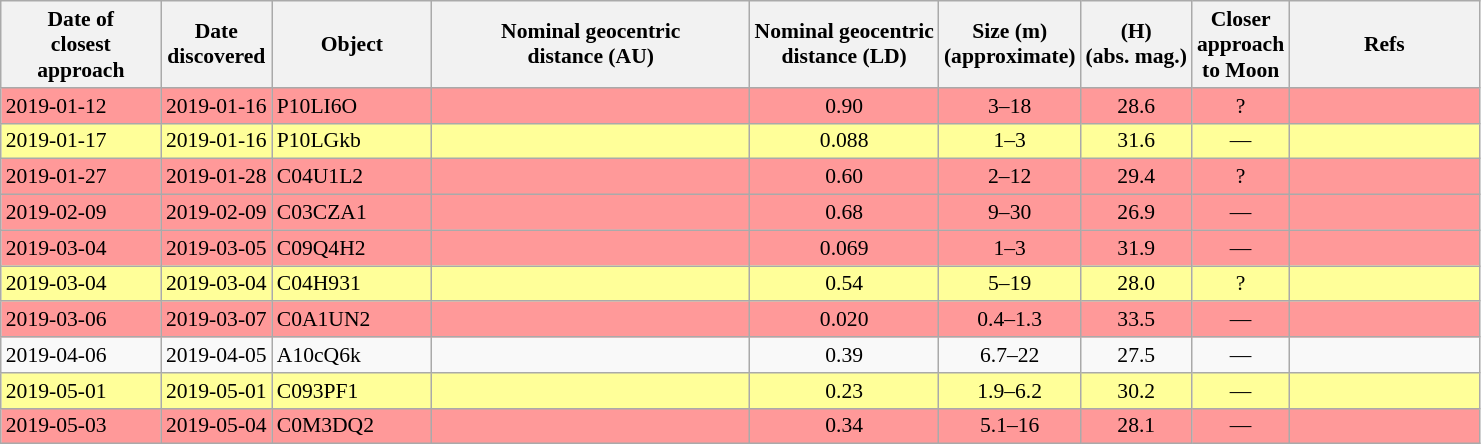<table class="wikitable sortable" style="font-size: 0.9em;">
<tr>
<th width=100>Date of<br>closest<br>approach</th>
<th>Date<br>discovered</th>
<th width=100>Object</th>
<th width=205 data-sort-type="number">Nominal geocentric<br>distance (AU)</th>
<th data-sort-type="number">Nominal geocentric<br>distance (LD)</th>
<th data-sort-type="number">Size (m)<br>(approximate)</th>
<th>(H)<br>(abs. mag.)</th>
<th>Closer<br>approach<br>to Moon</th>
<th width=120>Refs</th>
</tr>
<tr bgcolor="#ff9999">
<td>2019-01-12</td>
<td>2019-01-16</td>
<td>P10LI6O</td>
<td></td>
<td align=center>0.90</td>
<td align=center>3–18</td>
<td align=center>28.6</td>
<td align=center>?</td>
<td><br>  </td>
</tr>
<tr bgcolor="#ffff99">
<td>2019-01-17</td>
<td>2019-01-16</td>
<td>P10LGkb</td>
<td></td>
<td align=center>0.088</td>
<td align=center>1–3</td>
<td align=center>31.6</td>
<td align=center>—</td>
<td><br>  </td>
</tr>
<tr bgcolor="#ff9999">
<td>2019-01-27</td>
<td>2019-01-28</td>
<td>C04U1L2</td>
<td></td>
<td align=center>0.60</td>
<td align=center>2–12</td>
<td align=center>29.4</td>
<td align=center>?</td>
<td><br>  </td>
</tr>
<tr bgcolor="#ff9999">
<td>2019-02-09</td>
<td>2019-02-09</td>
<td>C03CZA1</td>
<td></td>
<td align=center>0.68</td>
<td align=center>9–30</td>
<td align=center>26.9</td>
<td align=center>—</td>
<td><br>  </td>
</tr>
<tr bgcolor="#ff9999">
<td>2019-03-04</td>
<td>2019-03-05</td>
<td>C09Q4H2</td>
<td></td>
<td align=center>0.069</td>
<td align=center>1–3</td>
<td align=center>31.9</td>
<td align=center>—</td>
<td><br> </td>
</tr>
<tr bgcolor="#ffff99">
<td>2019-03-04</td>
<td>2019-03-04</td>
<td>C04H931</td>
<td></td>
<td align=center>0.54</td>
<td align=center>5–19</td>
<td align=center>28.0</td>
<td align=center>?</td>
<td><br>  </td>
</tr>
<tr bgcolor="#ff9999">
<td>2019-03-06</td>
<td>2019-03-07</td>
<td>C0A1UN2</td>
<td></td>
<td align=center>0.020</td>
<td align=center>0.4–1.3</td>
<td align=center>33.5</td>
<td align=center>—</td>
<td></td>
</tr>
<tr>
<td>2019-04-06</td>
<td>2019-04-05</td>
<td>A10cQ6k</td>
<td></td>
<td align=center>0.39</td>
<td align=center>6.7–22</td>
<td align=center>27.5</td>
<td align=center>—</td>
<td></td>
</tr>
<tr bgcolor="#ffff99">
<td>2019-05-01</td>
<td>2019-05-01</td>
<td>C093PF1</td>
<td></td>
<td align=center>0.23</td>
<td align=center>1.9–6.2</td>
<td align=center>30.2</td>
<td align=center>—</td>
<td></td>
</tr>
<tr bgcolor="#ff9999">
<td>2019-05-03</td>
<td>2019-05-04</td>
<td>C0M3DQ2</td>
<td></td>
<td align=center>0.34</td>
<td align=center>5.1–16</td>
<td align=center>28.1</td>
<td align=center>—</td>
<td></td>
</tr>
</table>
